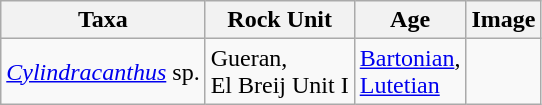<table class="wikitable sortable">
<tr>
<th>Taxa</th>
<th>Rock Unit</th>
<th>Age</th>
<th>Image</th>
</tr>
<tr>
<td><em><a href='#'>Cylindracanthus</a></em> sp.</td>
<td>Gueran,<br>El Breij Unit I</td>
<td><a href='#'>Bartonian</a>,<br><a href='#'>Lutetian</a></td>
<td></td>
</tr>
</table>
